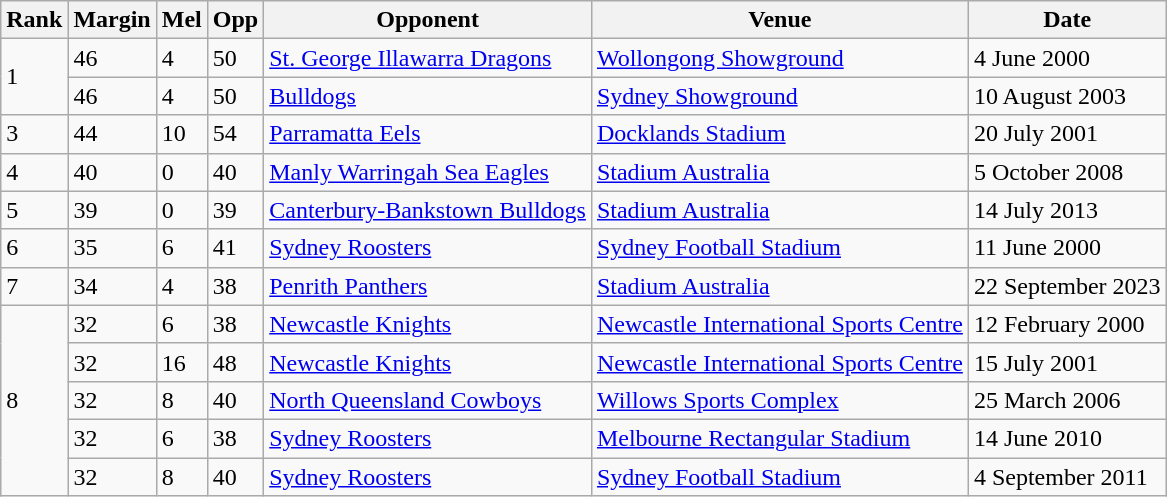<table class="wikitable">
<tr>
<th>Rank</th>
<th>Margin</th>
<th>Mel</th>
<th>Opp</th>
<th>Opponent</th>
<th>Venue</th>
<th>Date</th>
</tr>
<tr>
<td rowspan="2">1</td>
<td>46</td>
<td>4</td>
<td>50</td>
<td><a href='#'>St. George Illawarra Dragons</a></td>
<td><a href='#'>Wollongong Showground</a></td>
<td>4 June 2000</td>
</tr>
<tr>
<td>46</td>
<td>4</td>
<td>50</td>
<td><a href='#'>Bulldogs</a></td>
<td><a href='#'>Sydney Showground</a></td>
<td>10 August 2003</td>
</tr>
<tr>
<td>3</td>
<td>44</td>
<td>10</td>
<td>54</td>
<td><a href='#'>Parramatta Eels</a></td>
<td><a href='#'>Docklands Stadium</a></td>
<td>20 July 2001</td>
</tr>
<tr>
<td>4</td>
<td>40</td>
<td>0</td>
<td>40</td>
<td><a href='#'>Manly Warringah Sea Eagles</a></td>
<td><a href='#'>Stadium Australia</a></td>
<td>5 October 2008</td>
</tr>
<tr>
<td>5</td>
<td>39</td>
<td>0</td>
<td>39</td>
<td><a href='#'>Canterbury-Bankstown Bulldogs</a></td>
<td><a href='#'>Stadium Australia</a></td>
<td>14 July 2013</td>
</tr>
<tr>
<td>6</td>
<td>35</td>
<td>6</td>
<td>41</td>
<td><a href='#'>Sydney Roosters</a></td>
<td><a href='#'>Sydney Football Stadium</a></td>
<td>11 June 2000</td>
</tr>
<tr>
<td>7</td>
<td>34</td>
<td>4</td>
<td>38</td>
<td><a href='#'>Penrith Panthers</a></td>
<td><a href='#'>Stadium Australia</a></td>
<td>22 September 2023</td>
</tr>
<tr>
<td rowspan="5">8</td>
<td>32</td>
<td>6</td>
<td>38</td>
<td><a href='#'>Newcastle Knights</a></td>
<td><a href='#'>Newcastle International Sports Centre</a></td>
<td>12 February 2000</td>
</tr>
<tr>
<td>32</td>
<td>16</td>
<td>48</td>
<td><a href='#'>Newcastle Knights</a></td>
<td><a href='#'>Newcastle International Sports Centre</a></td>
<td>15 July 2001</td>
</tr>
<tr>
<td>32</td>
<td>8</td>
<td>40</td>
<td><a href='#'>North Queensland Cowboys</a></td>
<td><a href='#'>Willows Sports Complex</a></td>
<td>25 March 2006</td>
</tr>
<tr>
<td>32</td>
<td>6</td>
<td>38</td>
<td><a href='#'>Sydney Roosters</a></td>
<td><a href='#'>Melbourne Rectangular Stadium</a></td>
<td>14 June 2010</td>
</tr>
<tr>
<td>32</td>
<td>8</td>
<td>40</td>
<td><a href='#'>Sydney Roosters</a></td>
<td><a href='#'>Sydney Football Stadium</a></td>
<td>4 September 2011</td>
</tr>
</table>
